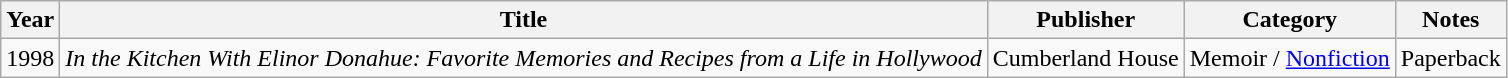<table class="wikitable">
<tr>
<th>Year</th>
<th>Title</th>
<th>Publisher</th>
<th>Category</th>
<th class="unsortable">Notes</th>
</tr>
<tr>
<td>1998</td>
<td><em>In the Kitchen With Elinor Donahue: Favorite Memories and Recipes from a Life in Hollywood</em>  </td>
<td>Cumberland House</td>
<td>Memoir / <a href='#'>Nonfiction</a></td>
<td>Paperback </td>
</tr>
</table>
